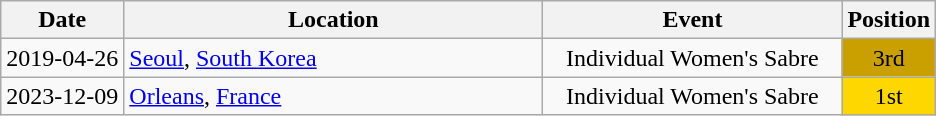<table class="wikitable" style="text-align:center;">
<tr>
<th>Date</th>
<th style="width:17em">Location</th>
<th style="width:12em">Event</th>
<th>Position</th>
</tr>
<tr>
<td>2019-04-26</td>
<td rowspan="1" align="left"> <a href='#'>Seoul</a>, <a href='#'>South Korea</a></td>
<td>Individual Women's Sabre</td>
<td bgcolor="caramel">3rd</td>
</tr>
<tr>
<td>2023-12-09</td>
<td rowspan="1" align="left"> <a href='#'>Orleans</a>, <a href='#'>France</a></td>
<td>Individual Women's Sabre</td>
<td bgcolor="gold">1st</td>
</tr>
</table>
